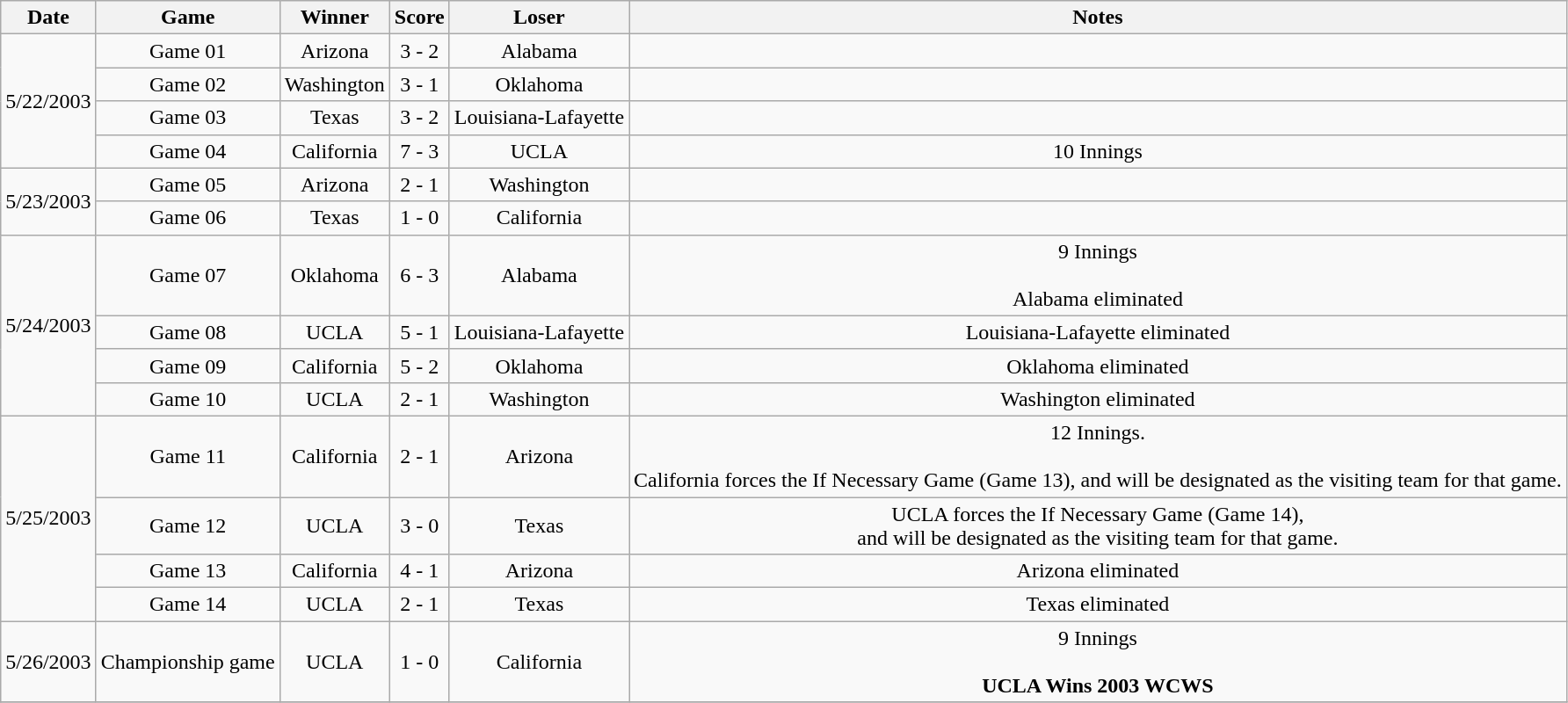<table class="wikitable">
<tr>
<th>Date</th>
<th>Game</th>
<th>Winner</th>
<th>Score</th>
<th>Loser</th>
<th>Notes</th>
</tr>
<tr align=center>
<td rowspan=4>5/22/2003</td>
<td>Game 01</td>
<td>Arizona</td>
<td>3 - 2</td>
<td>Alabama</td>
<td></td>
</tr>
<tr align=center>
<td>Game 02</td>
<td>Washington</td>
<td>3 - 1</td>
<td>Oklahoma</td>
<td></td>
</tr>
<tr align=center>
<td>Game 03</td>
<td>Texas</td>
<td>3 - 2</td>
<td>Louisiana-Lafayette</td>
<td></td>
</tr>
<tr align=center>
<td>Game 04</td>
<td>California</td>
<td>7 - 3</td>
<td>UCLA</td>
<td>10 Innings</td>
</tr>
<tr align=center>
<td rowspan=2>5/23/2003</td>
<td>Game 05</td>
<td>Arizona</td>
<td>2 - 1</td>
<td>Washington</td>
<td></td>
</tr>
<tr align=center>
<td>Game 06</td>
<td>Texas</td>
<td>1 - 0</td>
<td>California</td>
<td></td>
</tr>
<tr align=center>
<td rowspan=4>5/24/2003</td>
<td>Game 07</td>
<td>Oklahoma</td>
<td>6 - 3</td>
<td>Alabama</td>
<td>9 Innings<br><br>Alabama eliminated</td>
</tr>
<tr align=center>
<td>Game 08</td>
<td>UCLA</td>
<td>5 - 1</td>
<td>Louisiana-Lafayette</td>
<td>Louisiana-Lafayette eliminated</td>
</tr>
<tr align=center>
<td>Game 09</td>
<td>California</td>
<td>5 - 2</td>
<td>Oklahoma</td>
<td>Oklahoma eliminated</td>
</tr>
<tr align=center>
<td>Game 10</td>
<td>UCLA</td>
<td>2 - 1</td>
<td>Washington</td>
<td>Washington eliminated</td>
</tr>
<tr align=center>
<td rowspan=4>5/25/2003</td>
<td>Game 11</td>
<td>California</td>
<td>2 - 1</td>
<td>Arizona</td>
<td>12 Innings.<br><br>California forces the If Necessary Game (Game 13), and will be designated as the visiting team for that game.</td>
</tr>
<tr align=center>
<td>Game 12</td>
<td>UCLA</td>
<td>3 - 0</td>
<td>Texas</td>
<td>UCLA forces the If Necessary Game (Game 14),<br> and will be designated as the visiting team for that game.</td>
</tr>
<tr align=center>
<td>Game 13</td>
<td>California</td>
<td>4 - 1</td>
<td>Arizona</td>
<td>Arizona eliminated</td>
</tr>
<tr align=center>
<td>Game 14</td>
<td>UCLA</td>
<td>2 - 1</td>
<td>Texas</td>
<td>Texas eliminated</td>
</tr>
<tr align=center>
<td>5/26/2003</td>
<td>Championship game</td>
<td>UCLA</td>
<td>1 - 0</td>
<td>California</td>
<td>9 Innings<br><br><strong>UCLA Wins 2003 WCWS</strong></td>
</tr>
<tr align=center>
</tr>
</table>
